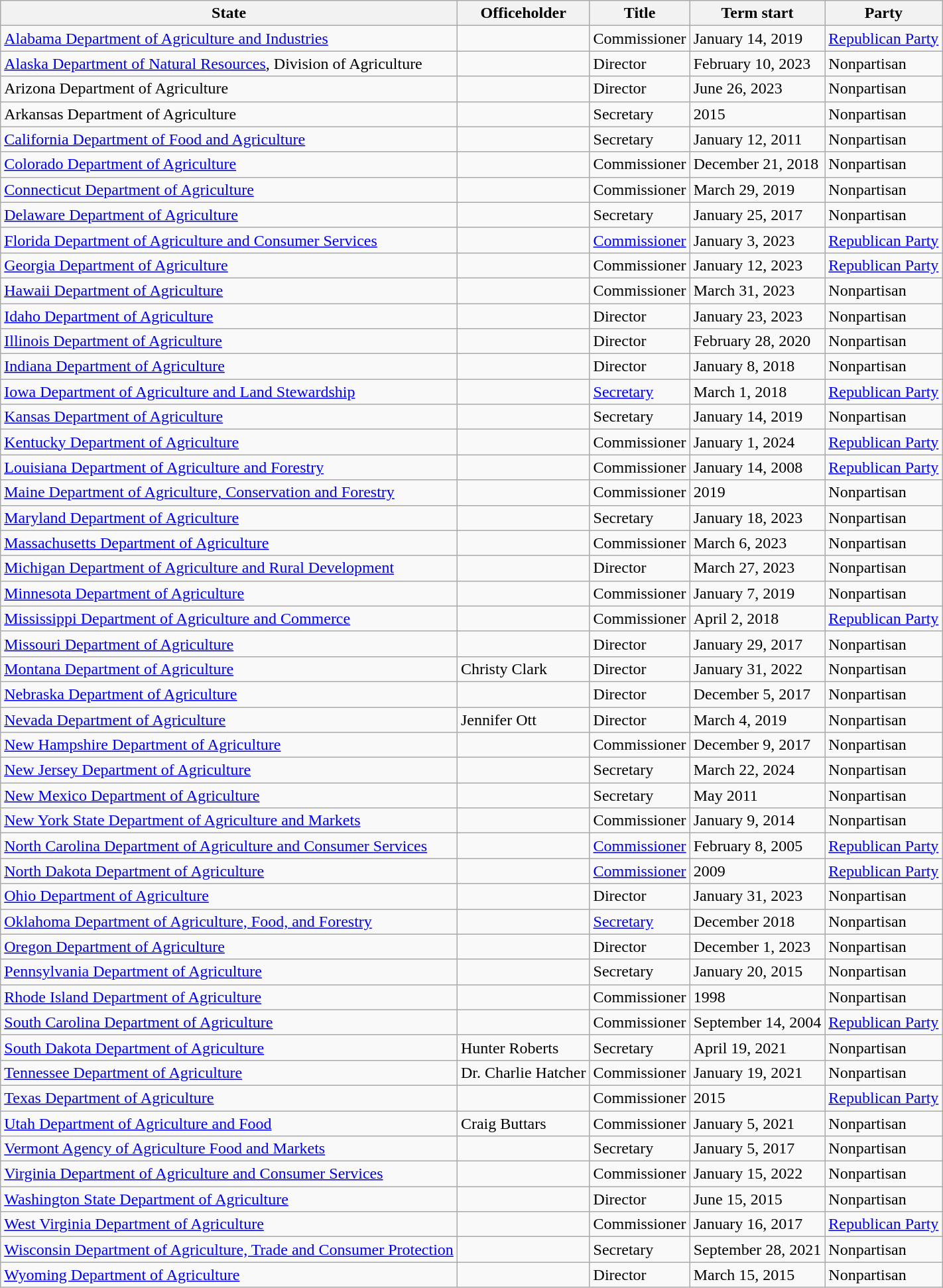<table class="wikitable sortable plainrowheaders">
<tr>
<th scope="col">State</th>
<th scope="col">Officeholder</th>
<th scope="col">Title</th>
<th scope="col">Term start</th>
<th scope="col">Party</th>
</tr>
<tr>
<td><a href='#'>Alabama Department of Agriculture and Industries</a></td>
<td></td>
<td>Commissioner</td>
<td>January 14, 2019</td>
<td><a href='#'>Republican Party</a></td>
</tr>
<tr>
<td><a href='#'>Alaska Department of Natural Resources</a>, Division of Agriculture</td>
<td></td>
<td>Director</td>
<td>February 10, 2023</td>
<td>Nonpartisan</td>
</tr>
<tr>
<td>Arizona Department of Agriculture</td>
<td></td>
<td>Director</td>
<td>June 26, 2023</td>
<td>Nonpartisan</td>
</tr>
<tr>
<td>Arkansas Department of Agriculture</td>
<td></td>
<td>Secretary</td>
<td>2015</td>
<td>Nonpartisan</td>
</tr>
<tr>
<td><a href='#'>California Department of Food and Agriculture</a></td>
<td></td>
<td>Secretary</td>
<td>January 12, 2011</td>
<td>Nonpartisan</td>
</tr>
<tr>
<td><a href='#'>Colorado Department of Agriculture</a></td>
<td></td>
<td>Commissioner</td>
<td>December 21, 2018</td>
<td>Nonpartisan</td>
</tr>
<tr>
<td><a href='#'>Connecticut Department of Agriculture</a></td>
<td></td>
<td>Commissioner</td>
<td>March 29, 2019</td>
<td>Nonpartisan</td>
</tr>
<tr>
<td><a href='#'>Delaware Department of Agriculture</a></td>
<td></td>
<td>Secretary</td>
<td>January 25, 2017</td>
<td>Nonpartisan</td>
</tr>
<tr>
<td><a href='#'>Florida Department of Agriculture and Consumer Services</a></td>
<td></td>
<td><a href='#'>Commissioner</a></td>
<td>January 3, 2023</td>
<td><a href='#'>Republican Party</a></td>
</tr>
<tr>
<td><a href='#'>Georgia Department of Agriculture</a></td>
<td></td>
<td>Commissioner</td>
<td>January 12, 2023</td>
<td><a href='#'>Republican Party</a></td>
</tr>
<tr>
<td><a href='#'>Hawaii Department of Agriculture</a></td>
<td></td>
<td>Commissioner</td>
<td>March 31, 2023</td>
<td>Nonpartisan</td>
</tr>
<tr>
<td><a href='#'>Idaho Department of Agriculture</a></td>
<td></td>
<td>Director</td>
<td>January 23, 2023</td>
<td>Nonpartisan</td>
</tr>
<tr>
<td><a href='#'>Illinois Department of Agriculture</a></td>
<td></td>
<td>Director</td>
<td>February 28, 2020</td>
<td>Nonpartisan</td>
</tr>
<tr>
<td><a href='#'>Indiana Department of Agriculture</a></td>
<td></td>
<td>Director</td>
<td>January 8, 2018</td>
<td>Nonpartisan</td>
</tr>
<tr>
<td><a href='#'>Iowa Department of Agriculture and Land Stewardship</a></td>
<td></td>
<td><a href='#'>Secretary</a></td>
<td>March 1, 2018</td>
<td><a href='#'>Republican Party</a></td>
</tr>
<tr>
<td><a href='#'>Kansas Department of Agriculture</a></td>
<td></td>
<td>Secretary</td>
<td>January 14, 2019</td>
<td>Nonpartisan</td>
</tr>
<tr>
<td><a href='#'>Kentucky Department of Agriculture</a></td>
<td></td>
<td>Commissioner</td>
<td>January 1, 2024</td>
<td><a href='#'>Republican Party</a></td>
</tr>
<tr>
<td><a href='#'>Louisiana Department of Agriculture and Forestry</a></td>
<td></td>
<td>Commissioner</td>
<td>January 14, 2008</td>
<td><a href='#'>Republican Party</a></td>
</tr>
<tr>
<td><a href='#'>Maine Department of Agriculture, Conservation and Forestry</a></td>
<td></td>
<td>Commissioner</td>
<td>2019</td>
<td>Nonpartisan</td>
</tr>
<tr>
<td><a href='#'>Maryland Department of Agriculture</a></td>
<td></td>
<td>Secretary</td>
<td>January 18, 2023</td>
<td>Nonpartisan</td>
</tr>
<tr>
<td><a href='#'>Massachusetts Department of Agriculture</a></td>
<td></td>
<td>Commissioner</td>
<td>March 6, 2023</td>
<td>Nonpartisan</td>
</tr>
<tr>
<td><a href='#'>Michigan Department of Agriculture and Rural Development</a></td>
<td></td>
<td>Director</td>
<td>March 27, 2023</td>
<td>Nonpartisan</td>
</tr>
<tr>
<td><a href='#'>Minnesota Department of Agriculture</a></td>
<td></td>
<td>Commissioner</td>
<td>January 7, 2019</td>
<td>Nonpartisan</td>
</tr>
<tr>
<td><a href='#'>Mississippi Department of Agriculture and Commerce</a></td>
<td></td>
<td>Commissioner</td>
<td>April 2, 2018</td>
<td><a href='#'>Republican Party</a></td>
</tr>
<tr>
<td><a href='#'>Missouri Department of Agriculture</a></td>
<td></td>
<td>Director</td>
<td>January 29, 2017</td>
<td>Nonpartisan</td>
</tr>
<tr>
<td><a href='#'>Montana Department of Agriculture</a></td>
<td>Christy Clark</td>
<td>Director</td>
<td>January 31, 2022</td>
<td>Nonpartisan</td>
</tr>
<tr>
<td><a href='#'>Nebraska Department of Agriculture</a></td>
<td></td>
<td>Director</td>
<td>December 5, 2017</td>
<td>Nonpartisan</td>
</tr>
<tr>
<td><a href='#'>Nevada Department of Agriculture</a></td>
<td>Jennifer Ott</td>
<td>Director</td>
<td>March 4, 2019</td>
<td>Nonpartisan</td>
</tr>
<tr>
<td><a href='#'>New Hampshire Department of Agriculture</a></td>
<td></td>
<td>Commissioner</td>
<td>December 9, 2017</td>
<td>Nonpartisan</td>
</tr>
<tr>
<td><a href='#'>New Jersey Department of Agriculture</a></td>
<td></td>
<td>Secretary</td>
<td>March 22, 2024</td>
<td>Nonpartisan</td>
</tr>
<tr>
<td><a href='#'>New Mexico Department of Agriculture</a></td>
<td></td>
<td>Secretary</td>
<td>May 2011</td>
<td>Nonpartisan</td>
</tr>
<tr>
<td><a href='#'>New York State Department of Agriculture and Markets</a></td>
<td></td>
<td>Commissioner</td>
<td>January 9, 2014</td>
<td>Nonpartisan</td>
</tr>
<tr>
<td><a href='#'>North Carolina Department of Agriculture and Consumer Services</a></td>
<td></td>
<td><a href='#'>Commissioner</a></td>
<td>February 8, 2005</td>
<td><a href='#'>Republican Party</a></td>
</tr>
<tr>
<td><a href='#'>North Dakota Department of Agriculture</a></td>
<td></td>
<td><a href='#'>Commissioner</a></td>
<td>2009</td>
<td><a href='#'>Republican Party</a></td>
</tr>
<tr>
<td><a href='#'>Ohio Department of Agriculture</a></td>
<td></td>
<td>Director</td>
<td>January 31, 2023</td>
<td>Nonpartisan</td>
</tr>
<tr>
<td><a href='#'>Oklahoma Department of Agriculture, Food, and Forestry</a></td>
<td></td>
<td><a href='#'>Secretary</a></td>
<td>December 2018</td>
<td>Nonpartisan</td>
</tr>
<tr>
<td><a href='#'>Oregon Department of Agriculture</a></td>
<td></td>
<td>Director</td>
<td>December 1, 2023</td>
<td>Nonpartisan</td>
</tr>
<tr>
<td><a href='#'>Pennsylvania Department of Agriculture</a></td>
<td></td>
<td>Secretary</td>
<td>January 20, 2015</td>
<td>Nonpartisan</td>
</tr>
<tr>
<td><a href='#'>Rhode Island Department of Agriculture</a></td>
<td></td>
<td>Commissioner</td>
<td>1998</td>
<td>Nonpartisan</td>
</tr>
<tr>
<td><a href='#'>South Carolina Department of Agriculture</a></td>
<td></td>
<td>Commissioner</td>
<td>September 14, 2004</td>
<td><a href='#'>Republican Party</a></td>
</tr>
<tr>
<td><a href='#'>South Dakota Department of Agriculture</a></td>
<td>Hunter Roberts</td>
<td>Secretary</td>
<td>April 19, 2021</td>
<td>Nonpartisan</td>
</tr>
<tr>
<td><a href='#'>Tennessee Department of Agriculture</a></td>
<td>Dr. Charlie Hatcher</td>
<td>Commissioner</td>
<td>January 19, 2021</td>
<td>Nonpartisan</td>
</tr>
<tr>
<td><a href='#'>Texas Department of Agriculture</a></td>
<td></td>
<td>Commissioner</td>
<td>2015</td>
<td><a href='#'>Republican Party</a></td>
</tr>
<tr>
<td><a href='#'>Utah Department of Agriculture and Food</a></td>
<td>Craig Buttars</td>
<td>Commissioner</td>
<td>January 5, 2021</td>
<td>Nonpartisan</td>
</tr>
<tr>
<td><a href='#'>Vermont Agency of Agriculture Food and Markets</a></td>
<td></td>
<td>Secretary</td>
<td>January 5, 2017</td>
<td>Nonpartisan</td>
</tr>
<tr>
<td><a href='#'>Virginia Department of Agriculture and Consumer Services</a></td>
<td></td>
<td>Commissioner</td>
<td>January 15, 2022</td>
<td>Nonpartisan</td>
</tr>
<tr>
<td><a href='#'>Washington State Department of Agriculture</a></td>
<td></td>
<td>Director</td>
<td>June 15, 2015</td>
<td>Nonpartisan</td>
</tr>
<tr>
<td><a href='#'>West Virginia Department of Agriculture</a></td>
<td></td>
<td>Commissioner</td>
<td>January 16, 2017</td>
<td><a href='#'>Republican Party</a></td>
</tr>
<tr>
<td><a href='#'>Wisconsin Department of Agriculture, Trade and Consumer Protection</a></td>
<td></td>
<td>Secretary</td>
<td>September 28, 2021</td>
<td>Nonpartisan</td>
</tr>
<tr>
<td><a href='#'>Wyoming Department of Agriculture</a></td>
<td></td>
<td>Director</td>
<td>March 15, 2015</td>
<td>Nonpartisan</td>
</tr>
</table>
